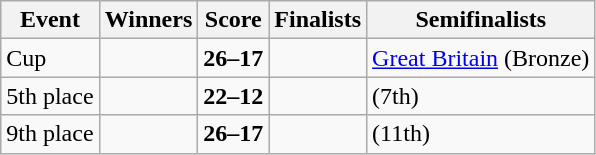<table class="wikitable">
<tr>
<th>Event</th>
<th>Winners</th>
<th>Score</th>
<th>Finalists</th>
<th>Semifinalists</th>
</tr>
<tr>
<td>Cup</td>
<td><strong></strong></td>
<td><strong>26–17</strong></td>
<td></td>
<td> <a href='#'>Great Britain</a> (Bronze)<br></td>
</tr>
<tr>
<td>5th place</td>
<td><strong></strong></td>
<td><strong>22–12</strong></td>
<td></td>
<td> (7th)<br></td>
</tr>
<tr>
<td>9th place</td>
<td><strong></strong></td>
<td><strong>26–17</strong></td>
<td></td>
<td> (11th)<br></td>
</tr>
</table>
